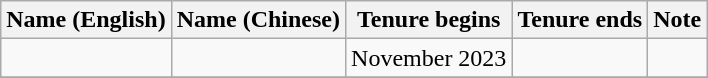<table class="wikitable">
<tr>
<th>Name (English)</th>
<th>Name (Chinese)</th>
<th>Tenure begins</th>
<th>Tenure ends</th>
<th>Note</th>
</tr>
<tr>
<td></td>
<td></td>
<td>November 2023</td>
<td></td>
<td></td>
</tr>
<tr>
</tr>
</table>
